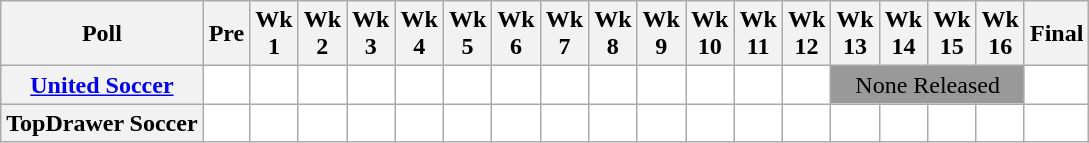<table class="wikitable" style="white-space:nowrap;text-align:center;">
<tr>
<th>Poll</th>
<th>Pre</th>
<th>Wk<br>1</th>
<th>Wk<br>2</th>
<th>Wk<br>3</th>
<th>Wk<br>4</th>
<th>Wk<br>5</th>
<th>Wk<br>6</th>
<th>Wk<br>7</th>
<th>Wk<br>8</th>
<th>Wk<br>9</th>
<th>Wk<br>10</th>
<th>Wk<br>11</th>
<th>Wk<br>12</th>
<th>Wk<br>13</th>
<th>Wk<br>14</th>
<th>Wk<br>15</th>
<th>Wk<br>16</th>
<th>Final<br></th>
</tr>
<tr>
<th><a href='#'>United Soccer</a></th>
<td style="background:#FFFFFF;"></td>
<td style="background:#FFFFFF;"></td>
<td style="background:#FFFFFF;"></td>
<td style="background:#FFFFFF;"></td>
<td style="background:#FFFFFF;"></td>
<td style="background:#FFFFFF;"></td>
<td style="background:#FFFFFF;"></td>
<td style="background:#FFFFFF;"></td>
<td style="background:#FFFFFF;"></td>
<td style="background:#FFFFFF;"></td>
<td style="background:#FFFFFF;"></td>
<td style="background:#FFFFFF;"></td>
<td style="background:#FFFFFF;"></td>
<td colspan=4 style="background:#999;">None Released</td>
<td style="background:#FFFFFF;"></td>
</tr>
<tr>
<th>TopDrawer Soccer </th>
<td style="background:#FFFFFF;"></td>
<td style="background:#FFFFFF;"></td>
<td style="background:#FFFFFF;"></td>
<td style="background:#FFFFFF;"></td>
<td style="background:#FFFFFF;"></td>
<td style="background:#FFFFFF;"></td>
<td style="background:#FFFFFF;"></td>
<td style="background:#FFFFFF;"></td>
<td style="background:#FFFFFF;"></td>
<td style="background:#FFFFFF;"></td>
<td style="background:#FFFFFF;"></td>
<td style="background:#FFFFFF;"></td>
<td style="background:#FFFFFF;"></td>
<td style="background:#FFFFFF;"></td>
<td style="background:#FFFFFF;"></td>
<td style="background:#FFFFFF;"></td>
<td style="background:#FFFFFF;"></td>
<td style="background:#FFFFFF;"></td>
</tr>
</table>
